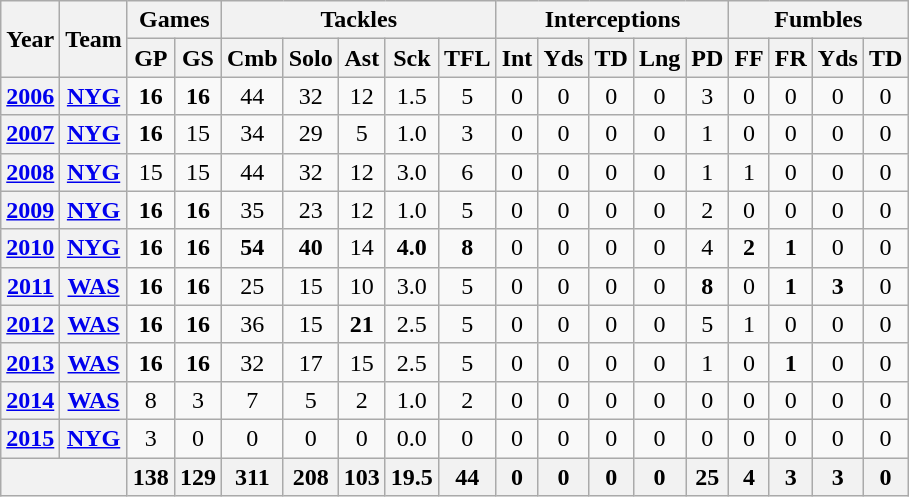<table class="wikitable" style="text-align:center">
<tr>
<th rowspan="2">Year</th>
<th rowspan="2">Team</th>
<th colspan="2">Games</th>
<th colspan="5">Tackles</th>
<th colspan="5">Interceptions</th>
<th colspan="4">Fumbles</th>
</tr>
<tr>
<th>GP</th>
<th>GS</th>
<th>Cmb</th>
<th>Solo</th>
<th>Ast</th>
<th>Sck</th>
<th>TFL</th>
<th>Int</th>
<th>Yds</th>
<th>TD</th>
<th>Lng</th>
<th>PD</th>
<th>FF</th>
<th>FR</th>
<th>Yds</th>
<th>TD</th>
</tr>
<tr>
<th><a href='#'>2006</a></th>
<th><a href='#'>NYG</a></th>
<td><strong>16</strong></td>
<td><strong>16</strong></td>
<td>44</td>
<td>32</td>
<td>12</td>
<td>1.5</td>
<td>5</td>
<td>0</td>
<td>0</td>
<td>0</td>
<td>0</td>
<td>3</td>
<td>0</td>
<td>0</td>
<td>0</td>
<td>0</td>
</tr>
<tr>
<th><a href='#'>2007</a></th>
<th><a href='#'>NYG</a></th>
<td><strong>16</strong></td>
<td>15</td>
<td>34</td>
<td>29</td>
<td>5</td>
<td>1.0</td>
<td>3</td>
<td>0</td>
<td>0</td>
<td>0</td>
<td>0</td>
<td>1</td>
<td>0</td>
<td>0</td>
<td>0</td>
<td>0</td>
</tr>
<tr>
<th><a href='#'>2008</a></th>
<th><a href='#'>NYG</a></th>
<td>15</td>
<td>15</td>
<td>44</td>
<td>32</td>
<td>12</td>
<td>3.0</td>
<td>6</td>
<td>0</td>
<td>0</td>
<td>0</td>
<td>0</td>
<td>1</td>
<td>1</td>
<td>0</td>
<td>0</td>
<td>0</td>
</tr>
<tr>
<th><a href='#'>2009</a></th>
<th><a href='#'>NYG</a></th>
<td><strong>16</strong></td>
<td><strong>16</strong></td>
<td>35</td>
<td>23</td>
<td>12</td>
<td>1.0</td>
<td>5</td>
<td>0</td>
<td>0</td>
<td>0</td>
<td>0</td>
<td>2</td>
<td>0</td>
<td>0</td>
<td>0</td>
<td>0</td>
</tr>
<tr>
<th><a href='#'>2010</a></th>
<th><a href='#'>NYG</a></th>
<td><strong>16</strong></td>
<td><strong>16</strong></td>
<td><strong>54</strong></td>
<td><strong>40</strong></td>
<td>14</td>
<td><strong>4.0</strong></td>
<td><strong>8</strong></td>
<td>0</td>
<td>0</td>
<td>0</td>
<td>0</td>
<td>4</td>
<td><strong>2</strong></td>
<td><strong>1</strong></td>
<td>0</td>
<td>0</td>
</tr>
<tr>
<th><a href='#'>2011</a></th>
<th><a href='#'>WAS</a></th>
<td><strong>16</strong></td>
<td><strong>16</strong></td>
<td>25</td>
<td>15</td>
<td>10</td>
<td>3.0</td>
<td>5</td>
<td>0</td>
<td>0</td>
<td>0</td>
<td>0</td>
<td><strong>8</strong></td>
<td>0</td>
<td><strong>1</strong></td>
<td><strong>3</strong></td>
<td>0</td>
</tr>
<tr>
<th><a href='#'>2012</a></th>
<th><a href='#'>WAS</a></th>
<td><strong>16</strong></td>
<td><strong>16</strong></td>
<td>36</td>
<td>15</td>
<td><strong>21</strong></td>
<td>2.5</td>
<td>5</td>
<td>0</td>
<td>0</td>
<td>0</td>
<td>0</td>
<td>5</td>
<td>1</td>
<td>0</td>
<td>0</td>
<td>0</td>
</tr>
<tr>
<th><a href='#'>2013</a></th>
<th><a href='#'>WAS</a></th>
<td><strong>16</strong></td>
<td><strong>16</strong></td>
<td>32</td>
<td>17</td>
<td>15</td>
<td>2.5</td>
<td>5</td>
<td>0</td>
<td>0</td>
<td>0</td>
<td>0</td>
<td>1</td>
<td>0</td>
<td><strong>1</strong></td>
<td>0</td>
<td>0</td>
</tr>
<tr>
<th><a href='#'>2014</a></th>
<th><a href='#'>WAS</a></th>
<td>8</td>
<td>3</td>
<td>7</td>
<td>5</td>
<td>2</td>
<td>1.0</td>
<td>2</td>
<td>0</td>
<td>0</td>
<td>0</td>
<td>0</td>
<td>0</td>
<td>0</td>
<td>0</td>
<td>0</td>
<td>0</td>
</tr>
<tr>
<th><a href='#'>2015</a></th>
<th><a href='#'>NYG</a></th>
<td>3</td>
<td>0</td>
<td>0</td>
<td>0</td>
<td>0</td>
<td>0.0</td>
<td>0</td>
<td>0</td>
<td>0</td>
<td>0</td>
<td>0</td>
<td>0</td>
<td>0</td>
<td>0</td>
<td>0</td>
<td>0</td>
</tr>
<tr>
<th colspan="2"></th>
<th>138</th>
<th>129</th>
<th>311</th>
<th>208</th>
<th>103</th>
<th>19.5</th>
<th>44</th>
<th>0</th>
<th>0</th>
<th>0</th>
<th>0</th>
<th>25</th>
<th>4</th>
<th>3</th>
<th>3</th>
<th>0</th>
</tr>
</table>
